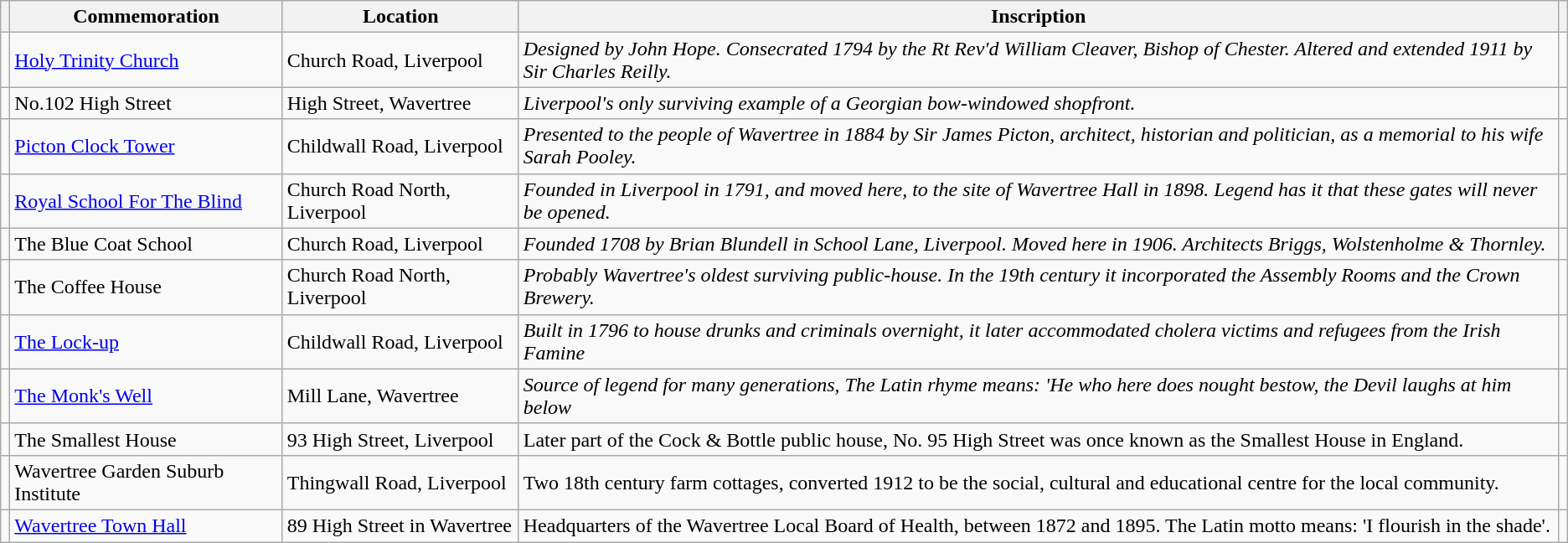<table class="wikitable">
<tr>
<th></th>
<th>Commemoration</th>
<th>Location</th>
<th>Inscription</th>
<th></th>
</tr>
<tr>
<td></td>
<td><a href='#'>Holy Trinity Church</a></td>
<td>Church Road, Liverpool</td>
<td><em>Designed by John Hope. Consecrated 1794 by the Rt Rev'd William Cleaver, Bishop of Chester. Altered and extended 1911 by Sir Charles Reilly.</em></td>
<td></td>
</tr>
<tr>
<td></td>
<td>No.102 High Street</td>
<td>High Street, Wavertree</td>
<td><em>Liverpool's only surviving example of a Georgian bow-windowed shopfront.</em></td>
<td></td>
</tr>
<tr>
<td></td>
<td><a href='#'>Picton Clock Tower</a></td>
<td>Childwall Road, Liverpool</td>
<td><em>Presented to the people of Wavertree in 1884 by Sir James Picton, architect, historian and politician, as a memorial to his wife Sarah Pooley.</em></td>
<td></td>
</tr>
<tr>
<td></td>
<td><a href='#'>Royal School For The Blind</a></td>
<td>Church Road North, Liverpool</td>
<td><em>Founded in Liverpool in 1791, and moved here, to the site of Wavertree Hall in 1898. Legend has it that these gates will never be opened.</em></td>
<td></td>
</tr>
<tr>
<td></td>
<td>The Blue Coat School</td>
<td>Church Road, Liverpool</td>
<td><em>Founded 1708 by Brian Blundell in School Lane, Liverpool. Moved here in 1906. Architects Briggs, Wolstenholme & Thornley.</em></td>
<td></td>
</tr>
<tr>
<td></td>
<td>The Coffee House</td>
<td>Church Road North, Liverpool</td>
<td><em>Probably Wavertree's oldest surviving public-house. In the 19th century it incorporated the Assembly Rooms and the Crown Brewery.</em></td>
<td></td>
</tr>
<tr>
<td></td>
<td><a href='#'>The Lock-up</a></td>
<td>Childwall Road, Liverpool</td>
<td><em>Built in 1796 to house drunks and criminals overnight, it later accommodated cholera victims and refugees from the Irish Famine</em></td>
<td></td>
</tr>
<tr>
<td></td>
<td><a href='#'>The Monk's Well</a></td>
<td>Mill Lane, Wavertree</td>
<td><em>Source of legend for many generations, The Latin rhyme means: 'He who here does nought bestow, the Devil laughs at him below<strong></td>
<td></td>
</tr>
<tr>
<td></td>
<td>The Smallest House</td>
<td>93 High Street, Liverpool</td>
<td></em>Later part of the Cock & Bottle public house, No. 95 High Street was once known as the Smallest House in England.<em></td>
<td></td>
</tr>
<tr>
<td></td>
<td>Wavertree Garden Suburb Institute</td>
<td>Thingwall Road, Liverpool</td>
<td></em>Two 18th century farm cottages, converted 1912 to be the social, cultural and educational centre for the local community.<em></td>
<td></td>
</tr>
<tr>
<td></td>
<td><a href='#'>Wavertree Town Hall</a></td>
<td>89 High Street in Wavertree</td>
<td></em>Headquarters of the Wavertree Local Board of Health, between 1872 and 1895. The Latin motto means: 'I flourish in the shade'.<em></td>
<td></td>
</tr>
</table>
